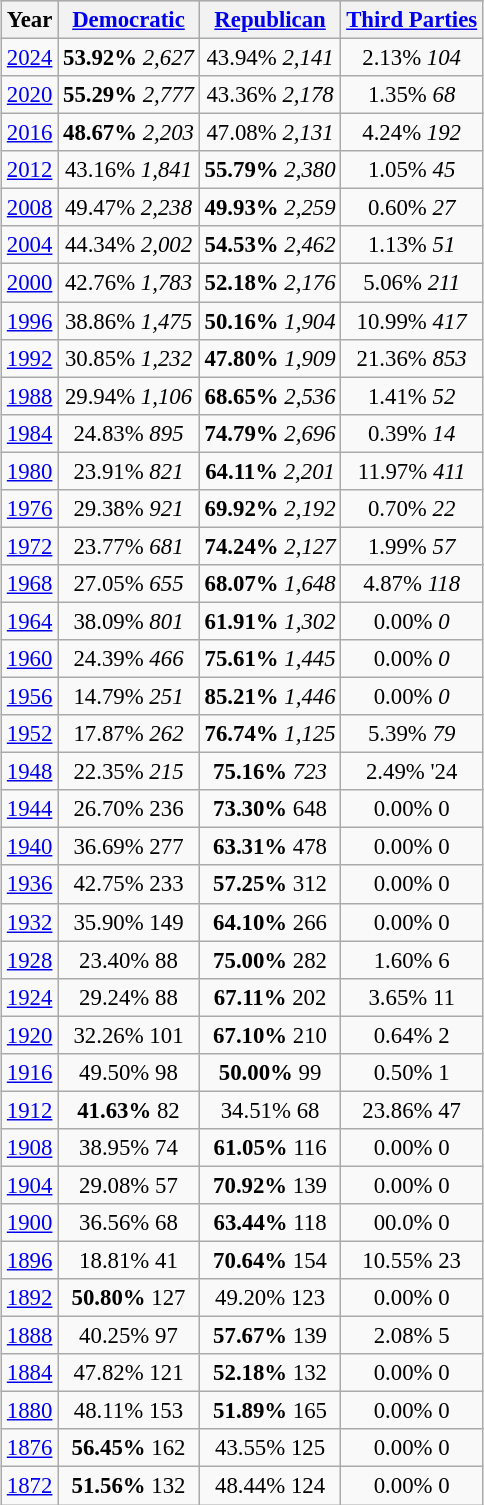<table class="wikitable"  style="float:center; margin:1em; font-size:95%;">
<tr style="background:lightgrey;">
<th>Year</th>
<th><a href='#'>Democratic</a></th>
<th><a href='#'>Republican</a></th>
<th><a href='#'>Third Parties</a></th>
</tr>
<tr>
<td align="center" ><a href='#'>2024</a></td>
<td align="center" ><strong>53.92%</strong> <em>2,627</em></td>
<td align="center" >43.94% <em>2,141</em></td>
<td align="center" >2.13% <em>104</em></td>
</tr>
<tr>
<td align="center" ><a href='#'>2020</a></td>
<td align="center" ><strong>55.29%</strong> <em>2,777</em></td>
<td align="center" >43.36% <em>2,178</em></td>
<td align="center" >1.35% <em>68</em></td>
</tr>
<tr>
<td align="center" ><a href='#'>2016</a></td>
<td align="center" ><strong>48.67%</strong> <em>2,203</em></td>
<td align="center" >47.08% <em>2,131</em></td>
<td align="center" >4.24% <em>192</em></td>
</tr>
<tr>
<td align="center" ><a href='#'>2012</a></td>
<td align="center" >43.16% <em>1,841</em></td>
<td align="center" ><strong>55.79%</strong> <em>2,380</em></td>
<td align="center" >1.05% <em>45</em></td>
</tr>
<tr>
<td align="center" ><a href='#'>2008</a></td>
<td align="center" >49.47% <em>2,238</em></td>
<td align="center" ><strong>49.93%</strong> <em>2,259</em></td>
<td align="center" >0.60% <em>27</em></td>
</tr>
<tr>
<td align="center" ><a href='#'>2004</a></td>
<td align="center" >44.34% <em>2,002</em></td>
<td align="center" ><strong>54.53%</strong> <em>2,462</em></td>
<td align="center" >1.13% <em>51</em></td>
</tr>
<tr>
<td align="center" ><a href='#'>2000</a></td>
<td align="center" >42.76% <em>1,783</em></td>
<td align="center" ><strong>52.18%</strong> <em>2,176</em></td>
<td align="center" >5.06% <em>211</em></td>
</tr>
<tr>
<td align="center" ><a href='#'>1996</a></td>
<td align="center" >38.86% <em>1,475</em></td>
<td align="center" ><strong>50.16%</strong> <em>1,904</em></td>
<td align="center" >10.99% <em>417</em></td>
</tr>
<tr>
<td align="center" ><a href='#'>1992</a></td>
<td align="center" >30.85% <em>1,232</em></td>
<td align="center" ><strong>47.80%</strong> <em>1,909</em></td>
<td align="center" >21.36% <em>853</em></td>
</tr>
<tr>
<td align="center" ><a href='#'>1988</a></td>
<td align="center" >29.94% <em>1,106</em></td>
<td align="center" ><strong>68.65%</strong> <em>2,536</em></td>
<td align="center" >1.41% <em>52</em></td>
</tr>
<tr>
<td align="center" ><a href='#'>1984</a></td>
<td align="center" >24.83% <em>895</em></td>
<td align="center" ><strong>74.79%</strong> <em>2,696</em></td>
<td align="center" >0.39% <em>14</em></td>
</tr>
<tr>
<td align="center" ><a href='#'>1980</a></td>
<td align="center" >23.91% <em>821</em></td>
<td align="center" ><strong>64.11%</strong> <em>2,201</em></td>
<td align="center" >11.97% <em>411</em></td>
</tr>
<tr>
<td align="center" ><a href='#'>1976</a></td>
<td align="center" >29.38% <em>921</em></td>
<td align="center" ><strong>69.92%</strong> <em>2,192</em></td>
<td align="center" >0.70% <em>22</em></td>
</tr>
<tr>
<td align="center" ><a href='#'>1972</a></td>
<td align="center" >23.77% <em>681</em></td>
<td align="center" ><strong>74.24%</strong> <em>2,127</em></td>
<td align="center" >1.99% <em>57</em></td>
</tr>
<tr>
<td align="center" ><a href='#'>1968</a></td>
<td align="center" >27.05% <em>655</em></td>
<td align="center" ><strong>68.07%</strong> <em>1,648</em></td>
<td align="center" >4.87% <em>118</em></td>
</tr>
<tr>
<td align="center" ><a href='#'>1964</a></td>
<td align="center" >38.09% <em>801</em></td>
<td align="center" ><strong>61.91%</strong> <em>1,302</em></td>
<td align="center" >0.00% <em>0</em></td>
</tr>
<tr>
<td align="center" ><a href='#'>1960</a></td>
<td align="center" >24.39% <em>466</em></td>
<td align="center" ><strong>75.61%</strong> <em>1,445</em></td>
<td align="center" >0.00% <em>0</em></td>
</tr>
<tr>
<td align="center" ><a href='#'>1956</a></td>
<td align="center" >14.79% <em>251</em></td>
<td align="center" ><strong>85.21%</strong> <em>1,446</em></td>
<td align="center" >0.00% <em>0</em></td>
</tr>
<tr>
<td align="center" ><a href='#'>1952</a></td>
<td align="center" >17.87% <em>262</em></td>
<td align="center" ><strong>76.74%</strong> <em>1,125</em></td>
<td align="center" >5.39% <em>79</em></td>
</tr>
<tr>
<td align="center" ><a href='#'>1948</a></td>
<td align="center" >22.35% <em>215</em></td>
<td align="center" ><strong>75.16%</strong> <em>723</em></td>
<td align="center" >2.49% '24<em></td>
</tr>
<tr>
<td align="center" ><a href='#'>1944</a></td>
<td align="center" >26.70% </em>236<em></td>
<td align="center" ><strong>73.30%</strong> </em>648<em></td>
<td align="center" >0.00% </em>0<em></td>
</tr>
<tr>
<td align="center" ><a href='#'>1940</a></td>
<td align="center" >36.69% </em>277<em></td>
<td align="center" ><strong>63.31%</strong> </em>478<em></td>
<td align="center" >0.00% </em>0<em></td>
</tr>
<tr>
<td align="center" ><a href='#'>1936</a></td>
<td align="center" >42.75% </em>233<em></td>
<td align="center" ><strong>57.25%</strong> </em>312<em></td>
<td align="center" >0.00% </em>0<em></td>
</tr>
<tr>
<td align="center" ><a href='#'>1932</a></td>
<td align="center" >35.90% </em>149<em></td>
<td align="center" ><strong>64.10%</strong> </em>266<em></td>
<td align="center" >0.00% </em>0<em></td>
</tr>
<tr>
<td align="center" ><a href='#'>1928</a></td>
<td align="center" >23.40% </em>88<em></td>
<td align="center" ><strong>75.00%</strong> </em>282<em></td>
<td align="center" >1.60% </em>6<em></td>
</tr>
<tr>
<td align="center" ><a href='#'>1924</a></td>
<td align="center" >29.24% </em>88<em></td>
<td align="center" ><strong>67.11%</strong> </em>202<em></td>
<td align="center" >3.65% </em>11<em></td>
</tr>
<tr>
<td align="center" ><a href='#'>1920</a></td>
<td align="center" >32.26% </em>101<em></td>
<td align="center" ><strong>67.10%</strong> </em>210<em></td>
<td align="center" >0.64% </em>2<em></td>
</tr>
<tr>
<td align="center" ><a href='#'>1916</a></td>
<td align="center" >49.50% </em>98<em></td>
<td align="center" ><strong>50.00%</strong> </em>99<em></td>
<td align="center" >0.50% </em>1<em></td>
</tr>
<tr>
<td align="center" ><a href='#'>1912</a></td>
<td align="center" ><strong>41.63%</strong> </em>82<em></td>
<td align="center" >34.51% </em>68<em></td>
<td align="center" >23.86% </em>47<em></td>
</tr>
<tr>
<td align="center" ><a href='#'>1908</a></td>
<td align="center" >38.95% </em>74<em></td>
<td align="center" ><strong>61.05%</strong> </em>116<em></td>
<td align="center" >0.00% </em>0<em></td>
</tr>
<tr>
<td align="center" ><a href='#'>1904</a></td>
<td align="center" >29.08% </em>57<em></td>
<td align="center" ><strong>70.92%</strong> </em>139<em></td>
<td align="center" >0.00% </em>0<em></td>
</tr>
<tr>
<td align="center" ><a href='#'>1900</a></td>
<td align="center" >36.56% </em>68<em></td>
<td align="center" ><strong>63.44%</strong> </em>118<em></td>
<td align="center" >00.0% </em>0<em></td>
</tr>
<tr>
<td align="center" ><a href='#'>1896</a></td>
<td align="center" >18.81% </em>41<em></td>
<td align="center" ><strong>70.64%</strong> </em>154<em></td>
<td align="center" >10.55% </em>23<em></td>
</tr>
<tr>
<td align="center" ><a href='#'>1892</a></td>
<td align="center" ><strong>50.80%</strong> </em>127<em></td>
<td align="center" >49.20% </em>123<em></td>
<td align="center" >0.00% </em>0<em></td>
</tr>
<tr>
<td align="center" ><a href='#'>1888</a></td>
<td align="center" >40.25% </em>97<em></td>
<td align="center" ><strong>57.67%</strong> </em>139<em></td>
<td align="center" >2.08% </em>5<em></td>
</tr>
<tr>
<td align="center" ><a href='#'>1884</a></td>
<td align="center" >47.82% </em>121<em></td>
<td align="center" ><strong>52.18%</strong> </em>132<em></td>
<td align="center" >0.00% </em>0<em></td>
</tr>
<tr>
<td align="center" ><a href='#'>1880</a></td>
<td align="center" >48.11% </em>153<em></td>
<td align="center" ><strong>51.89%</strong> </em>165<em></td>
<td align="center" >0.00% </em>0<em></td>
</tr>
<tr>
<td align="center" ><a href='#'>1876</a></td>
<td align="center" ><strong>56.45%</strong> </em>162<em></td>
<td align="center" >43.55% </em>125<em></td>
<td align="center" >0.00% </em>0<em></td>
</tr>
<tr>
<td align="center" ><a href='#'>1872</a></td>
<td align="center" ><strong>51.56%</strong> </em>132<em></td>
<td align="center" >48.44% </em>124<em></td>
<td align="center" >0.00% </em>0<em></td>
</tr>
</table>
